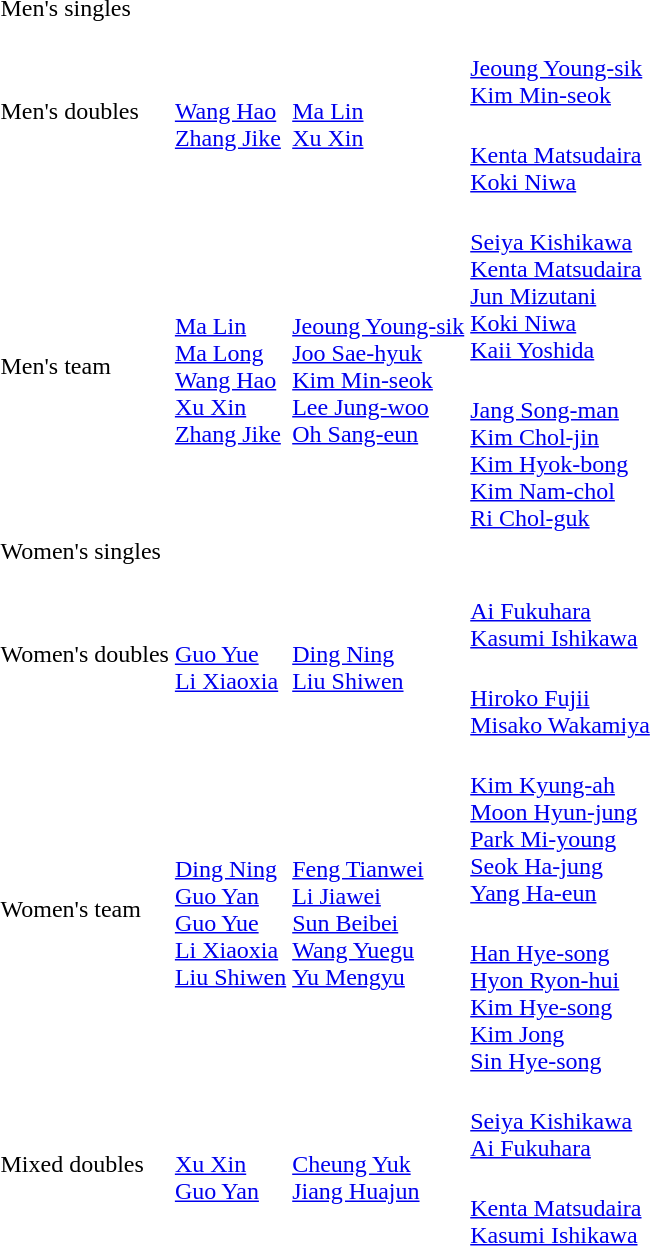<table>
<tr>
<td rowspan=2>Men's singles<br></td>
<td rowspan=2></td>
<td rowspan=2></td>
<td></td>
</tr>
<tr>
<td></td>
</tr>
<tr>
<td rowspan=2>Men's doubles<br></td>
<td rowspan=2><br><a href='#'>Wang Hao</a><br><a href='#'>Zhang Jike</a></td>
<td rowspan=2><br><a href='#'>Ma Lin</a><br><a href='#'>Xu Xin</a></td>
<td><br><a href='#'>Jeoung Young-sik</a><br><a href='#'>Kim Min-seok</a></td>
</tr>
<tr>
<td><br><a href='#'>Kenta Matsudaira</a><br><a href='#'>Koki Niwa</a></td>
</tr>
<tr>
<td rowspan=2>Men's team<br></td>
<td rowspan=2><br><a href='#'>Ma Lin</a><br><a href='#'>Ma Long</a><br><a href='#'>Wang Hao</a><br><a href='#'>Xu Xin</a><br><a href='#'>Zhang Jike</a></td>
<td rowspan=2><br><a href='#'>Jeoung Young-sik</a><br><a href='#'>Joo Sae-hyuk</a><br><a href='#'>Kim Min-seok</a><br><a href='#'>Lee Jung-woo</a><br><a href='#'>Oh Sang-eun</a></td>
<td><br><a href='#'>Seiya Kishikawa</a><br><a href='#'>Kenta Matsudaira</a><br><a href='#'>Jun Mizutani</a><br><a href='#'>Koki Niwa</a><br><a href='#'>Kaii Yoshida</a></td>
</tr>
<tr>
<td><br><a href='#'>Jang Song-man</a><br><a href='#'>Kim Chol-jin</a><br><a href='#'>Kim Hyok-bong</a><br><a href='#'>Kim Nam-chol</a><br><a href='#'>Ri Chol-guk</a></td>
</tr>
<tr>
<td rowspan=2>Women's singles<br></td>
<td rowspan=2></td>
<td rowspan=2></td>
<td></td>
</tr>
<tr>
<td></td>
</tr>
<tr>
<td rowspan=2>Women's doubles<br></td>
<td rowspan=2><br><a href='#'>Guo Yue</a><br><a href='#'>Li Xiaoxia</a></td>
<td rowspan=2><br><a href='#'>Ding Ning</a><br><a href='#'>Liu Shiwen</a></td>
<td><br><a href='#'>Ai Fukuhara</a><br><a href='#'>Kasumi Ishikawa</a></td>
</tr>
<tr>
<td><br><a href='#'>Hiroko Fujii</a><br><a href='#'>Misako Wakamiya</a></td>
</tr>
<tr>
<td rowspan=2>Women's team<br></td>
<td rowspan=2><br><a href='#'>Ding Ning</a><br><a href='#'>Guo Yan</a><br><a href='#'>Guo Yue</a><br><a href='#'>Li Xiaoxia</a><br><a href='#'>Liu Shiwen</a></td>
<td rowspan=2><br><a href='#'>Feng Tianwei</a><br><a href='#'>Li Jiawei</a><br><a href='#'>Sun Beibei</a><br><a href='#'>Wang Yuegu</a><br><a href='#'>Yu Mengyu</a></td>
<td><br><a href='#'>Kim Kyung-ah</a><br><a href='#'>Moon Hyun-jung</a><br><a href='#'>Park Mi-young</a><br><a href='#'>Seok Ha-jung</a><br><a href='#'>Yang Ha-eun</a></td>
</tr>
<tr>
<td><br><a href='#'>Han Hye-song</a><br><a href='#'>Hyon Ryon-hui</a><br><a href='#'>Kim Hye-song</a><br><a href='#'>Kim Jong</a><br><a href='#'>Sin Hye-song</a></td>
</tr>
<tr>
<td rowspan=2>Mixed doubles<br></td>
<td rowspan=2><br><a href='#'>Xu Xin</a><br><a href='#'>Guo Yan</a></td>
<td rowspan=2><br><a href='#'>Cheung Yuk</a><br><a href='#'>Jiang Huajun</a></td>
<td><br><a href='#'>Seiya Kishikawa</a><br><a href='#'>Ai Fukuhara</a></td>
</tr>
<tr>
<td><br><a href='#'>Kenta Matsudaira</a><br><a href='#'>Kasumi Ishikawa</a></td>
</tr>
</table>
